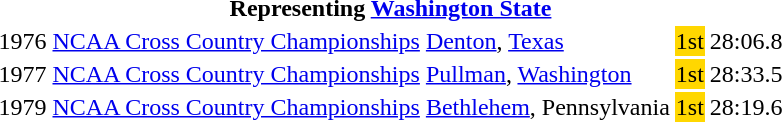<table>
<tr>
<th colspan=5>Representing <a href='#'>Washington State</a></th>
</tr>
<tr>
<td>1976</td>
<td><a href='#'>NCAA Cross Country Championships</a></td>
<td><a href='#'>Denton</a>, <a href='#'>Texas</a></td>
<td bgcolor=gold>1st</td>
<td>28:06.8</td>
</tr>
<tr>
<td>1977</td>
<td><a href='#'>NCAA Cross Country Championships</a></td>
<td><a href='#'>Pullman</a>, <a href='#'>Washington</a></td>
<td bgcolor=gold>1st</td>
<td>28:33.5</td>
</tr>
<tr>
<td>1979</td>
<td><a href='#'>NCAA Cross Country Championships</a></td>
<td><a href='#'>Bethlehem</a>, Pennsylvania</td>
<td bgcolor=gold>1st</td>
<td>28:19.6</td>
</tr>
</table>
